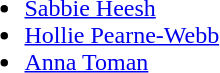<table>
<tr style="vertical-align:top">
<td><br><ul><li> <a href='#'>Sabbie Heesh</a></li><li> <a href='#'>Hollie Pearne-Webb</a></li><li> <a href='#'>Anna Toman</a></li></ul></td>
</tr>
</table>
